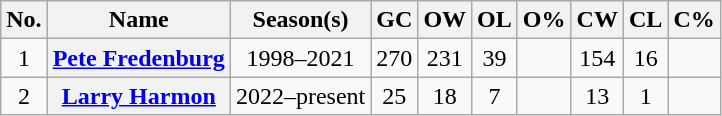<table class="wikitable sortable plainrowheaders" style="text-align:center">
<tr>
<th scope="col" class="unsortable">No.</th>
<th scope="col">Name</th>
<th scope="col">Season(s)</th>
<th scope="col">GC</th>
<th scope="col">OW</th>
<th scope="col">OL</th>
<th scope="col">O%</th>
<th scope="col">CW</th>
<th scope="col">CL</th>
<th scope="col">C%</th>
</tr>
<tr>
<td>1</td>
<th scope="row"><a href='#'>Pete Fredenburg</a></th>
<td>1998–2021</td>
<td>270</td>
<td>231</td>
<td>39</td>
<td></td>
<td>154</td>
<td>16</td>
<td></td>
</tr>
<tr>
<td>2</td>
<th scope="row"><a href='#'>Larry Harmon</a></th>
<td>2022–present</td>
<td>25</td>
<td>18</td>
<td>7</td>
<td></td>
<td>13</td>
<td>1</td>
<td></td>
</tr>
</table>
